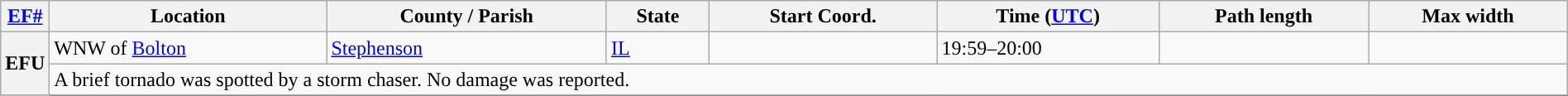<table class="wikitable sortable" style="width:100%;">
<tr>
<th scope="col" width="2%" align="center"><a href='#'>EF#</a></th>
<th scope="col" align="center" class="unsortable">Location</th>
<th scope="col" align="center" class="unsortable">County / Parish</th>
<th scope="col" align="center">State</th>
<th scope="col" align="center">Start Coord.</th>
<th scope="col" align="center">Time (<a href='#'>UTC</a>)</th>
<th scope="col" align="center">Path length</th>
<th scope="col" align="center">Max width</th>
</tr>
<tr>
<th scope="row" rowspan="2" style="background-color:#">EFU</th>
<td>WNW of <a href='#'>Bolton</a></td>
<td><a href='#'>Stephenson</a></td>
<td><a href='#'>IL</a></td>
<td></td>
<td>19:59–20:00</td>
<td></td>
<td></td>
</tr>
<tr class="expand-child">
<td colspan="8" style=" border-bottom: 1px solid black;">A brief tornado was spotted by a storm chaser. No damage was reported.</td>
</tr>
<tr>
</tr>
</table>
